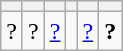<table class="wikitable" style="text-align:center;">
<tr>
<th></th>
<th></th>
<th></th>
<th></th>
<th></th>
<th></th>
</tr>
<tr>
<td>?</td>
<td>?</td>
<td><a href='#'>?</a></td>
<td></td>
<td><a href='#'>?</a></td>
<td><strong>?</strong></td>
</tr>
</table>
